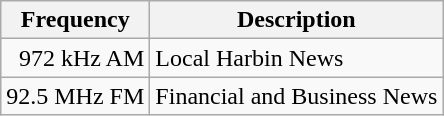<table class="wikitable">
<tr>
<th>Frequency</th>
<th>Description</th>
</tr>
<tr>
<td style="text-align:right;">972 kHz AM</td>
<td>Local Harbin News</td>
</tr>
<tr>
<td style="text-align:right;">92.5 MHz FM</td>
<td>Financial and Business News</td>
</tr>
</table>
